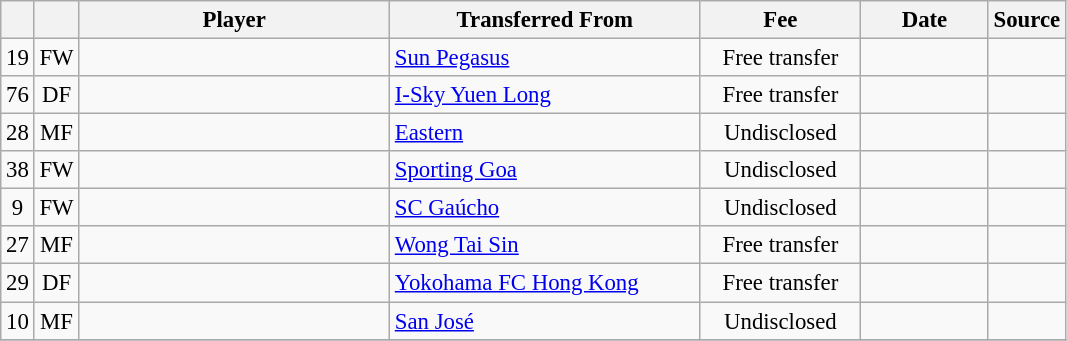<table class="wikitable plainrowheaders sortable" style="font-size:95%">
<tr>
<th></th>
<th></th>
<th scope="col" style="width:200px;"><strong>Player</strong></th>
<th scope="col" style="width:200px;"><strong>Transferred From</strong></th>
<th scope="col" style="width:100px;"><strong>Fee</strong></th>
<th scope="col" style="width:78px;"><strong>Date</strong></th>
<th><strong>Source</strong></th>
</tr>
<tr>
<td align=center>19</td>
<td align=center>FW</td>
<td></td>
<td> <a href='#'>Sun Pegasus</a></td>
<td align=center>Free transfer</td>
<td></td>
<td></td>
</tr>
<tr>
<td align=center>76</td>
<td align=center>DF</td>
<td></td>
<td> <a href='#'>I-Sky Yuen Long</a></td>
<td align=center>Free transfer</td>
<td></td>
<td></td>
</tr>
<tr>
<td align=center>28</td>
<td align=center>MF</td>
<td></td>
<td> <a href='#'>Eastern</a></td>
<td align=center>Undisclosed</td>
<td></td>
<td></td>
</tr>
<tr>
<td align=center>38</td>
<td align=center>FW</td>
<td></td>
<td> <a href='#'>Sporting Goa</a></td>
<td align=center>Undisclosed</td>
<td></td>
<td></td>
</tr>
<tr>
<td align=center>9</td>
<td align=center>FW</td>
<td></td>
<td> <a href='#'>SC Gaúcho</a></td>
<td align=center>Undisclosed</td>
<td></td>
<td></td>
</tr>
<tr>
<td align=center>27</td>
<td align=center>MF</td>
<td></td>
<td> <a href='#'>Wong Tai Sin</a></td>
<td align=center>Free transfer</td>
<td></td>
<td></td>
</tr>
<tr>
<td align=center>29</td>
<td align=center>DF</td>
<td></td>
<td> <a href='#'>Yokohama FC Hong Kong</a></td>
<td align=center>Free transfer</td>
<td></td>
<td></td>
</tr>
<tr>
<td align=center>10</td>
<td align=center>MF</td>
<td></td>
<td> <a href='#'>San José</a></td>
<td align=center>Undisclosed</td>
<td></td>
<td></td>
</tr>
<tr>
</tr>
</table>
